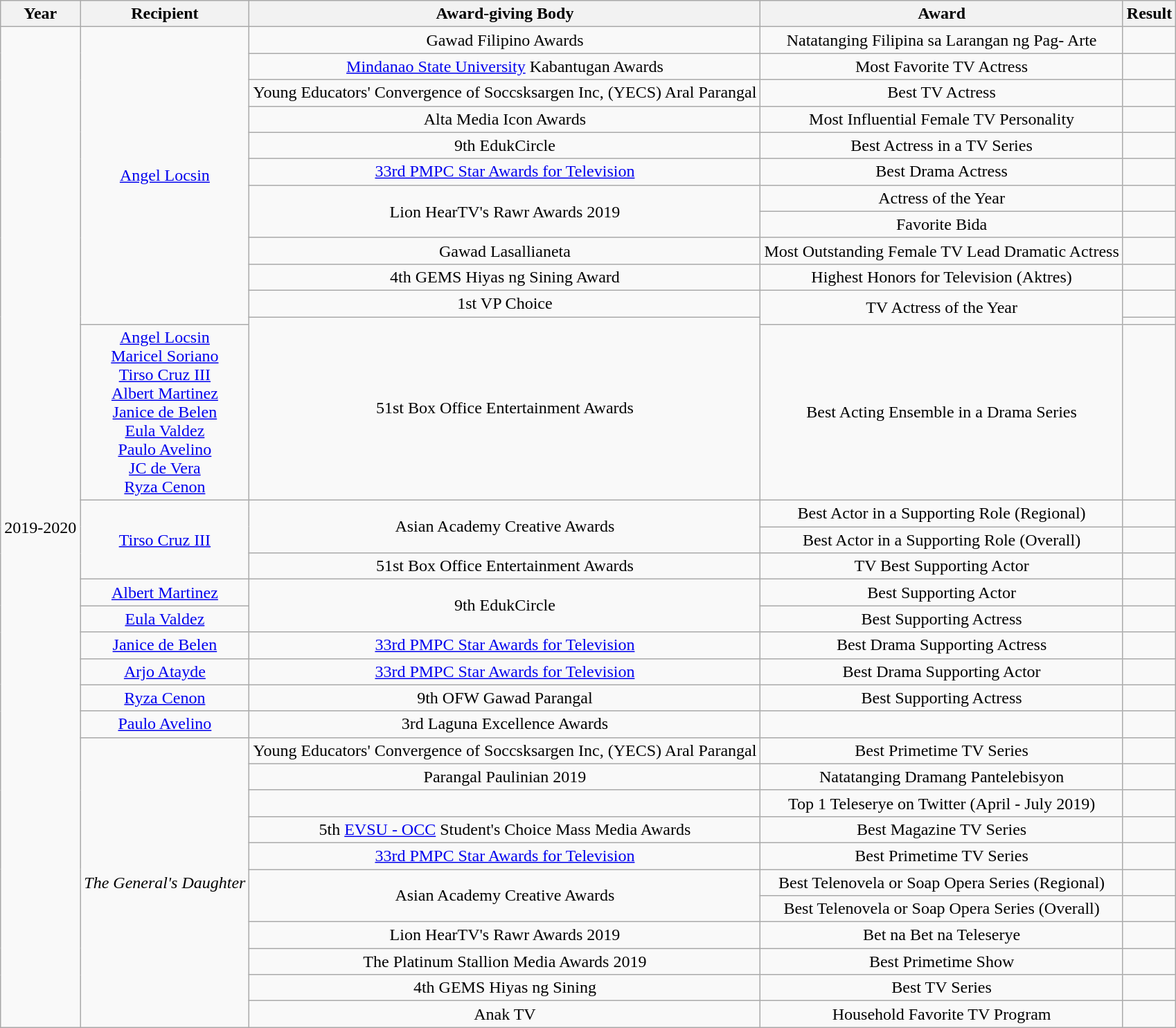<table class="wikitable" | style="text-align:center;">
<tr>
<th>Year</th>
<th>Recipient</th>
<th>Award-giving Body</th>
<th>Award</th>
<th>Result</th>
</tr>
<tr>
<td rowspan="33">2019-2020</td>
<td rowspan="12"><a href='#'>Angel Locsin</a></td>
<td>Gawad Filipino Awards</td>
<td>Natatanging Filipina sa Larangan ng Pag- Arte</td>
<td></td>
</tr>
<tr>
<td><a href='#'>Mindanao State University</a> Kabantugan Awards</td>
<td>Most Favorite TV Actress</td>
<td></td>
</tr>
<tr>
<td>Young Educators' Convergence of Soccsksargen Inc, (YECS) Aral Parangal</td>
<td>Best TV Actress</td>
<td></td>
</tr>
<tr>
<td>Alta Media Icon Awards</td>
<td>Most Influential Female TV Personality</td>
<td></td>
</tr>
<tr>
<td>9th EdukCircle</td>
<td>Best Actress in a TV Series</td>
<td></td>
</tr>
<tr>
<td><a href='#'>33rd PMPC Star Awards for Television</a></td>
<td>Best Drama Actress</td>
<td></td>
</tr>
<tr>
<td rowspan="2">Lion HearTV's Rawr Awards 2019</td>
<td>Actress of the Year</td>
<td></td>
</tr>
<tr>
<td>Favorite Bida</td>
<td></td>
</tr>
<tr>
<td>Gawad Lasallianeta</td>
<td>Most Outstanding Female TV Lead Dramatic Actress</td>
<td></td>
</tr>
<tr>
<td>4th GEMS Hiyas ng Sining Award</td>
<td>Highest Honors for Television (Aktres)</td>
<td></td>
</tr>
<tr>
<td>1st VP Choice</td>
<td rowspan="2">TV Actress of the Year</td>
<td></td>
</tr>
<tr>
<td rowspan="2">51st Box Office Entertainment Awards</td>
<td></td>
</tr>
<tr>
<td><a href='#'>Angel Locsin</a><br><a href='#'>Maricel Soriano</a><br><a href='#'>Tirso Cruz III</a><br><a href='#'>Albert Martinez</a><br><a href='#'>Janice de Belen</a><br><a href='#'>Eula Valdez</a><br><a href='#'>Paulo Avelino</a><br><a href='#'>JC de Vera</a><br><a href='#'>Ryza Cenon</a></td>
<td>Best Acting Ensemble in a Drama Series</td>
<td></td>
</tr>
<tr>
<td rowspan="3"><a href='#'>Tirso Cruz III</a></td>
<td rowspan="2">Asian Academy Creative Awards</td>
<td>Best Actor in a Supporting Role (Regional)</td>
<td></td>
</tr>
<tr>
<td>Best Actor in a Supporting Role (Overall)</td>
<td></td>
</tr>
<tr>
<td>51st Box Office Entertainment Awards</td>
<td>TV Best Supporting Actor</td>
<td></td>
</tr>
<tr>
<td><a href='#'>Albert Martinez</a></td>
<td rowspan="2">9th EdukCircle</td>
<td>Best Supporting Actor</td>
<td></td>
</tr>
<tr>
<td><a href='#'>Eula Valdez</a></td>
<td>Best Supporting Actress</td>
<td></td>
</tr>
<tr>
<td><a href='#'>Janice de Belen</a></td>
<td><a href='#'>33rd PMPC Star Awards for Television</a></td>
<td>Best Drama Supporting Actress</td>
<td></td>
</tr>
<tr>
<td><a href='#'>Arjo Atayde</a></td>
<td><a href='#'>33rd PMPC Star Awards for Television</a></td>
<td>Best Drama Supporting Actor</td>
<td></td>
</tr>
<tr>
<td><a href='#'>Ryza Cenon</a></td>
<td>9th OFW Gawad Parangal</td>
<td>Best Supporting Actress</td>
<td></td>
</tr>
<tr>
<td><a href='#'>Paulo Avelino</a></td>
<td>3rd Laguna Excellence Awards</td>
<td></td>
<td></td>
</tr>
<tr>
<td rowspan="11"><em>The General's Daughter</em></td>
<td>Young Educators' Convergence of Soccsksargen Inc, (YECS) Aral Parangal</td>
<td>Best Primetime TV Series</td>
<td></td>
</tr>
<tr>
<td>Parangal Paulinian 2019</td>
<td>Natatanging Dramang Pantelebisyon</td>
<td></td>
</tr>
<tr>
<td></td>
<td>Top 1 Teleserye on Twitter (April - July 2019)</td>
<td></td>
</tr>
<tr>
<td>5th <a href='#'>EVSU - OCC</a> Student's Choice Mass Media Awards</td>
<td>Best Magazine TV Series</td>
<td></td>
</tr>
<tr>
<td><a href='#'>33rd PMPC Star Awards for Television</a></td>
<td>Best Primetime TV Series</td>
<td></td>
</tr>
<tr>
<td rowspan="2">Asian Academy Creative Awards</td>
<td>Best Telenovela or Soap Opera Series (Regional)</td>
<td></td>
</tr>
<tr>
<td>Best Telenovela or Soap Opera Series (Overall)</td>
<td></td>
</tr>
<tr>
<td>Lion HearTV's Rawr Awards 2019</td>
<td>Bet na Bet na Teleserye</td>
<td></td>
</tr>
<tr>
<td>The Platinum Stallion Media Awards 2019</td>
<td>Best Primetime Show</td>
<td></td>
</tr>
<tr>
<td>4th GEMS Hiyas ng Sining</td>
<td>Best TV Series</td>
<td></td>
</tr>
<tr>
<td>Anak TV</td>
<td>Household Favorite TV Program</td>
<td></td>
</tr>
</table>
